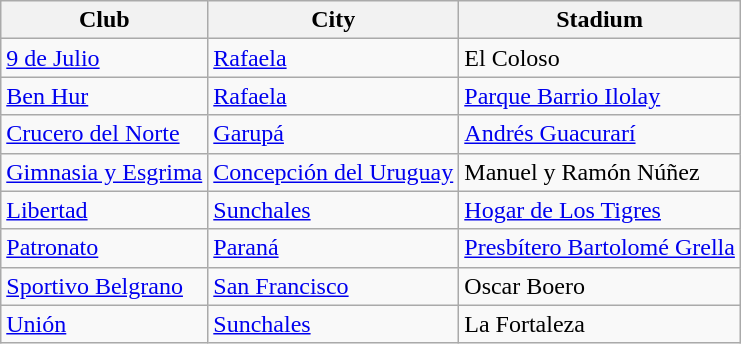<table class="wikitable sortable">
<tr>
<th>Club</th>
<th>City</th>
<th>Stadium</th>
</tr>
<tr>
<td> <a href='#'>9 de Julio</a></td>
<td><a href='#'>Rafaela</a></td>
<td>El Coloso</td>
</tr>
<tr>
<td> <a href='#'>Ben Hur</a></td>
<td><a href='#'>Rafaela</a></td>
<td><a href='#'>Parque Barrio Ilolay</a></td>
</tr>
<tr>
<td> <a href='#'>Crucero del Norte</a></td>
<td><a href='#'>Garupá</a></td>
<td><a href='#'>Andrés Guacurarí</a></td>
</tr>
<tr>
<td> <a href='#'>Gimnasia y Esgrima</a></td>
<td><a href='#'>Concepción del Uruguay</a></td>
<td>Manuel y Ramón Núñez</td>
</tr>
<tr>
<td> <a href='#'>Libertad</a></td>
<td><a href='#'>Sunchales</a></td>
<td><a href='#'>Hogar de Los Tigres</a></td>
</tr>
<tr>
<td> <a href='#'>Patronato</a></td>
<td><a href='#'>Paraná</a></td>
<td><a href='#'>Presbítero Bartolomé Grella</a></td>
</tr>
<tr>
<td> <a href='#'>Sportivo Belgrano</a></td>
<td><a href='#'>San Francisco</a></td>
<td>Oscar Boero</td>
</tr>
<tr>
<td> <a href='#'>Unión</a></td>
<td><a href='#'>Sunchales</a></td>
<td>La Fortaleza</td>
</tr>
</table>
